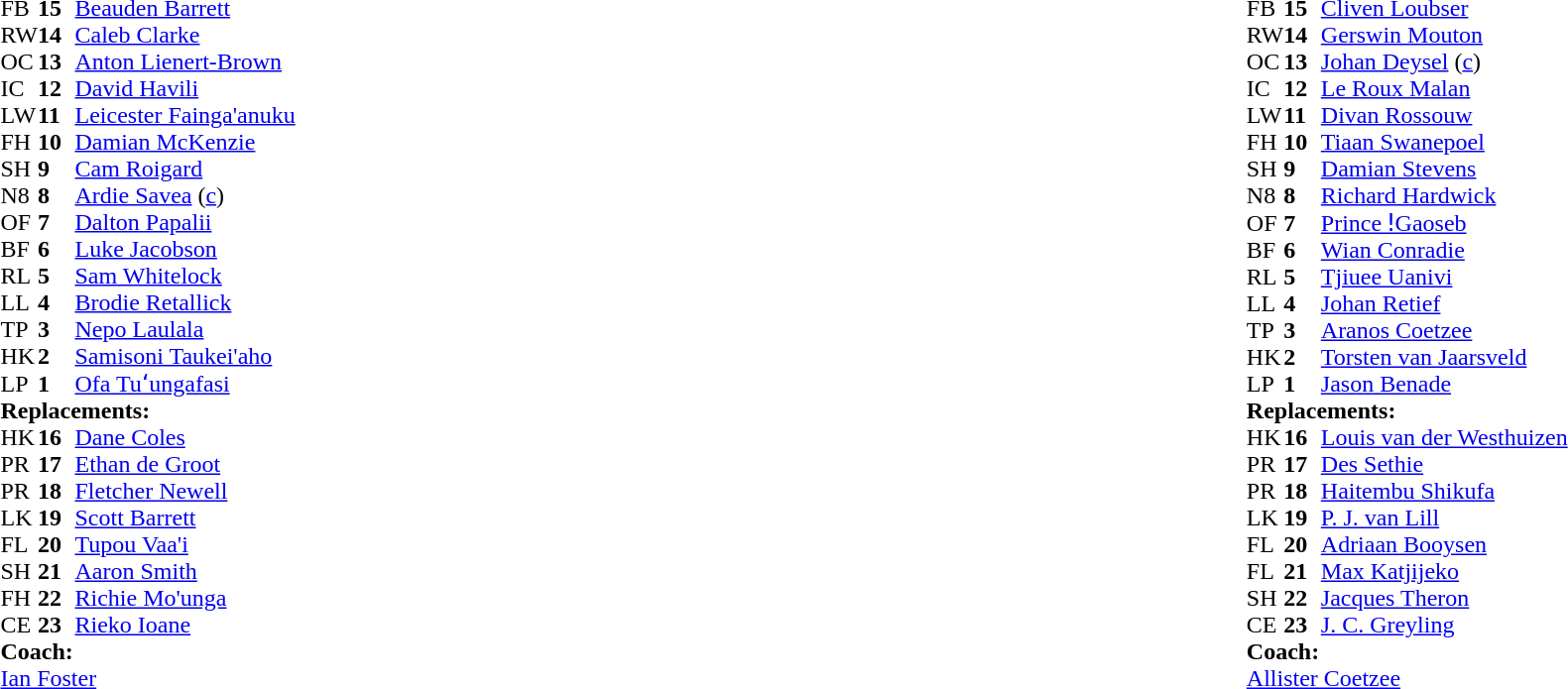<table style="width:100%;">
<tr>
<td style="vertical-align:top; width:50%;"><br><table style="font-size: 100%" cellspacing="0" cellpadding="0">
<tr>
<th width="25"></th>
<th width="25"></th>
</tr>
<tr>
<td>FB</td>
<td><strong>15</strong></td>
<td><a href='#'>Beauden Barrett</a></td>
<td></td>
<td></td>
</tr>
<tr>
<td>RW</td>
<td><strong>14</strong></td>
<td><a href='#'>Caleb Clarke</a></td>
</tr>
<tr>
<td>OC</td>
<td><strong>13</strong></td>
<td><a href='#'>Anton Lienert-Brown</a></td>
</tr>
<tr>
<td>IC</td>
<td><strong>12</strong></td>
<td><a href='#'>David Havili</a></td>
<td></td>
<td></td>
</tr>
<tr>
<td>LW</td>
<td><strong>11</strong></td>
<td><a href='#'>Leicester Fainga'anuku</a></td>
</tr>
<tr>
<td>FH</td>
<td><strong>10</strong></td>
<td><a href='#'>Damian McKenzie</a></td>
</tr>
<tr>
<td>SH</td>
<td><strong>9</strong></td>
<td><a href='#'>Cam Roigard</a></td>
<td></td>
<td></td>
</tr>
<tr>
<td>N8</td>
<td><strong>8</strong></td>
<td><a href='#'>Ardie Savea</a> (<a href='#'>c</a>)</td>
<td></td>
<td></td>
</tr>
<tr>
<td>OF</td>
<td><strong>7</strong></td>
<td><a href='#'>Dalton Papalii</a></td>
</tr>
<tr>
<td>BF</td>
<td><strong>6</strong></td>
<td><a href='#'>Luke Jacobson</a></td>
<td></td>
<td></td>
<td></td>
</tr>
<tr>
<td>RL</td>
<td><strong>5</strong></td>
<td><a href='#'>Sam Whitelock</a></td>
</tr>
<tr>
<td>LL</td>
<td><strong>4</strong></td>
<td><a href='#'>Brodie Retallick</a></td>
<td></td>
<td></td>
</tr>
<tr>
<td>TP</td>
<td><strong>3</strong></td>
<td><a href='#'>Nepo Laulala</a></td>
<td></td>
<td></td>
</tr>
<tr>
<td>HK</td>
<td><strong>2</strong></td>
<td><a href='#'>Samisoni Taukei'aho</a></td>
<td></td>
<td></td>
</tr>
<tr>
<td>LP</td>
<td><strong>1</strong></td>
<td><a href='#'>Ofa Tuʻungafasi</a></td>
<td></td>
<td></td>
<td></td>
</tr>
<tr>
<td colspan="3"><strong>Replacements:</strong></td>
</tr>
<tr>
<td>HK</td>
<td><strong>16</strong></td>
<td><a href='#'>Dane Coles</a></td>
<td></td>
<td></td>
</tr>
<tr>
<td>PR</td>
<td><strong>17</strong></td>
<td><a href='#'>Ethan de Groot</a></td>
<td></td>
<td></td>
</tr>
<tr>
<td>PR</td>
<td><strong>18</strong></td>
<td><a href='#'>Fletcher Newell</a></td>
<td></td>
<td></td>
</tr>
<tr>
<td>LK</td>
<td><strong>19</strong></td>
<td><a href='#'>Scott Barrett</a></td>
<td></td>
<td></td>
</tr>
<tr>
<td>FL</td>
<td><strong>20</strong></td>
<td><a href='#'>Tupou Vaa'i</a></td>
<td></td>
<td></td>
</tr>
<tr>
<td>SH</td>
<td><strong>21</strong></td>
<td><a href='#'>Aaron Smith</a></td>
<td></td>
<td></td>
</tr>
<tr>
<td>FH</td>
<td><strong>22</strong></td>
<td><a href='#'>Richie Mo'unga</a></td>
<td></td>
<td></td>
</tr>
<tr>
<td>CE</td>
<td><strong>23</strong></td>
<td><a href='#'>Rieko Ioane</a></td>
<td></td>
<td></td>
</tr>
<tr>
<td colspan="3"><strong>Coach:</strong></td>
</tr>
<tr>
<td colspan="3"> <a href='#'>Ian Foster</a></td>
</tr>
</table>
</td>
<td style="vertical-align:top"></td>
<td style="vertical-align:top;width:50%"><br><table cellspacing="0" cellpadding="0" style="font-size:100%; margin:auto;">
<tr>
<th width="25"></th>
<th width="25"></th>
</tr>
<tr>
<td>FB</td>
<td><strong>15</strong></td>
<td><a href='#'>Cliven Loubser</a></td>
</tr>
<tr>
<td>RW</td>
<td><strong>14</strong></td>
<td><a href='#'>Gerswin Mouton</a></td>
</tr>
<tr>
<td>OC</td>
<td><strong>13</strong></td>
<td><a href='#'>Johan Deysel</a> (<a href='#'>c</a>)</td>
</tr>
<tr>
<td>IC</td>
<td><strong>12</strong></td>
<td><a href='#'>Le Roux Malan</a></td>
<td></td>
<td></td>
</tr>
<tr>
<td>LW</td>
<td><strong>11</strong></td>
<td><a href='#'>Divan Rossouw</a></td>
</tr>
<tr>
<td>FH</td>
<td><strong>10</strong></td>
<td><a href='#'>Tiaan Swanepoel</a></td>
</tr>
<tr>
<td>SH</td>
<td><strong>9</strong></td>
<td><a href='#'>Damian Stevens</a></td>
<td></td>
<td></td>
</tr>
<tr>
<td>N8</td>
<td><strong>8</strong></td>
<td><a href='#'>Richard Hardwick</a></td>
<td></td>
<td></td>
</tr>
<tr>
<td>OF</td>
<td><strong>7</strong></td>
<td><a href='#'>Prince ǃGaoseb</a></td>
<td></td>
<td></td>
</tr>
<tr>
<td>BF</td>
<td><strong>6</strong></td>
<td><a href='#'>Wian Conradie</a></td>
<td></td>
<td></td>
</tr>
<tr>
<td>RL</td>
<td><strong>5</strong></td>
<td><a href='#'>Tjiuee Uanivi</a></td>
</tr>
<tr>
<td>LL</td>
<td><strong>4</strong></td>
<td><a href='#'>Johan Retief</a></td>
</tr>
<tr>
<td>TP</td>
<td><strong>3</strong></td>
<td><a href='#'>Aranos Coetzee</a></td>
<td></td>
<td></td>
</tr>
<tr>
<td>HK</td>
<td><strong>2</strong></td>
<td><a href='#'>Torsten van Jaarsveld</a></td>
<td></td>
<td></td>
</tr>
<tr>
<td>LP</td>
<td><strong>1</strong></td>
<td><a href='#'>Jason Benade</a></td>
<td></td>
<td></td>
</tr>
<tr>
<td colspan="3"><strong>Replacements:</strong></td>
</tr>
<tr>
<td>HK</td>
<td><strong>16</strong></td>
<td><a href='#'>Louis van der Westhuizen</a></td>
<td></td>
<td></td>
</tr>
<tr>
<td>PR</td>
<td><strong>17</strong></td>
<td><a href='#'>Des Sethie</a></td>
<td></td>
<td></td>
</tr>
<tr>
<td>PR</td>
<td><strong>18</strong></td>
<td><a href='#'>Haitembu Shikufa</a></td>
<td></td>
<td></td>
</tr>
<tr>
<td>LK</td>
<td><strong>19</strong></td>
<td><a href='#'>P. J. van Lill</a></td>
<td></td>
<td></td>
</tr>
<tr>
<td>FL</td>
<td><strong>20</strong></td>
<td><a href='#'>Adriaan Booysen</a></td>
<td></td>
<td></td>
</tr>
<tr>
<td>FL</td>
<td><strong>21</strong></td>
<td><a href='#'>Max Katjijeko</a></td>
<td></td>
<td></td>
</tr>
<tr>
<td>SH</td>
<td><strong>22</strong></td>
<td><a href='#'>Jacques Theron</a></td>
<td></td>
<td></td>
</tr>
<tr>
<td>CE</td>
<td><strong>23</strong></td>
<td><a href='#'>J. C. Greyling</a></td>
<td></td>
<td></td>
</tr>
<tr>
<td colspan="3"><strong>Coach:</strong></td>
</tr>
<tr>
<td colspan="3"> <a href='#'>Allister Coetzee</a></td>
</tr>
</table>
</td>
</tr>
</table>
